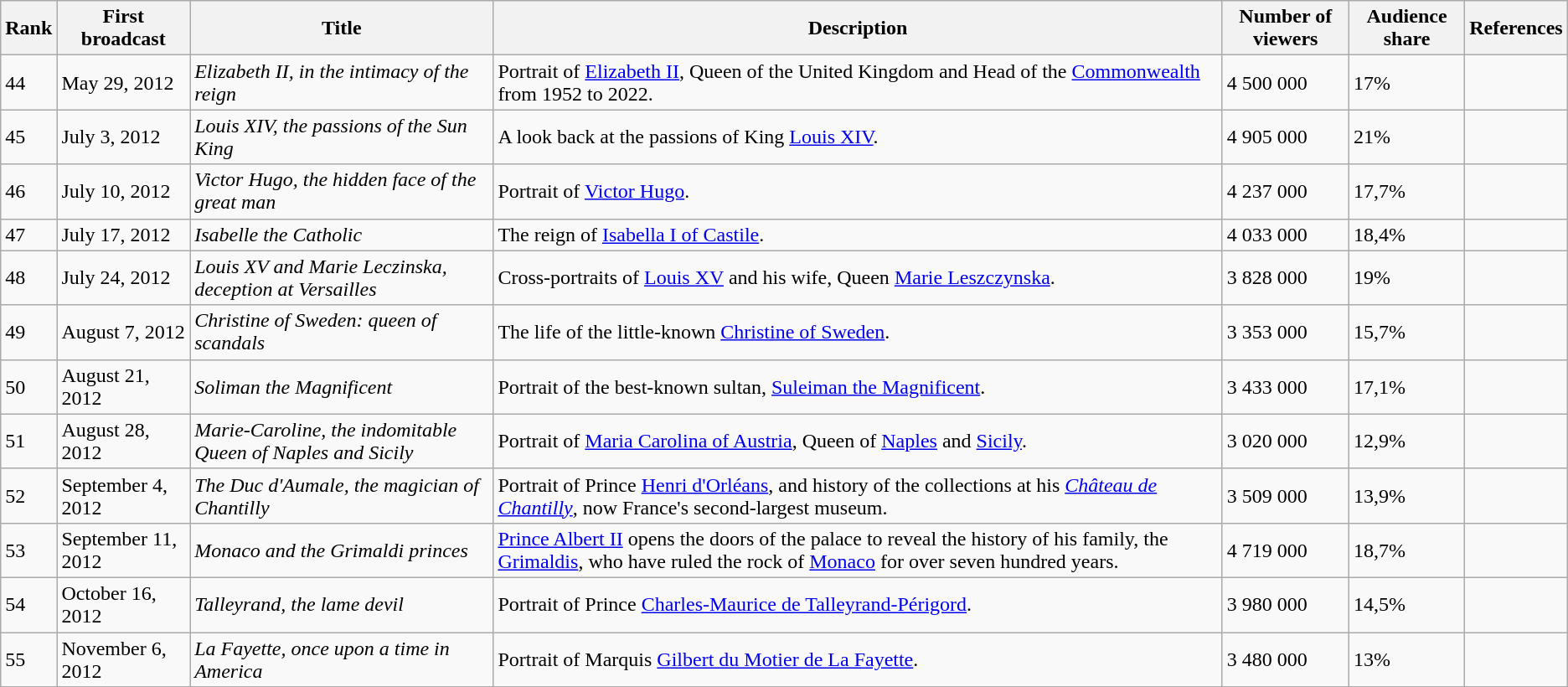<table class="wikitable">
<tr>
<th>Rank</th>
<th>First broadcast</th>
<th>Title</th>
<th>Description</th>
<th>Number of viewers</th>
<th>Audience share</th>
<th>References</th>
</tr>
<tr>
<td>44</td>
<td>May 29, 2012</td>
<td><em>Elizabeth II, in the intimacy of the reign</em></td>
<td>Portrait of <a href='#'>Elizabeth II</a>, Queen of the United Kingdom and Head of the <a href='#'>Commonwealth</a> from 1952 to 2022.</td>
<td>4 500 000</td>
<td>17%</td>
<td></td>
</tr>
<tr>
<td>45</td>
<td>July 3, 2012</td>
<td><em>Louis XIV, the passions of the Sun King</em></td>
<td>A look back at the passions of King <a href='#'>Louis XIV</a>.</td>
<td>4 905 000</td>
<td>21%</td>
<td></td>
</tr>
<tr>
<td>46</td>
<td>July 10, 2012</td>
<td><em>Victor Hugo, the hidden face of the great man</em></td>
<td>Portrait of <a href='#'>Victor Hugo</a>.</td>
<td>4 237 000</td>
<td>17,7%</td>
<td></td>
</tr>
<tr>
<td>47</td>
<td>July 17, 2012</td>
<td><em>Isabelle the Catholic</em></td>
<td>The reign of <a href='#'>Isabella I of Castile</a>.</td>
<td>4 033 000</td>
<td>18,4%</td>
<td></td>
</tr>
<tr>
<td>48</td>
<td>July 24, 2012</td>
<td><em>Louis XV and Marie Leczinska, deception at Versailles</em></td>
<td>Cross-portraits of <a href='#'>Louis XV</a> and his wife, Queen <a href='#'>Marie Leszczynska</a>.</td>
<td>3 828 000</td>
<td>19%</td>
<td></td>
</tr>
<tr>
<td>49</td>
<td>August 7, 2012</td>
<td><em>Christine of Sweden: queen of scandals</em></td>
<td>The life of the little-known <a href='#'>Christine of Sweden</a>.</td>
<td>3 353 000</td>
<td>15,7%</td>
<td></td>
</tr>
<tr>
<td>50</td>
<td>August 21, 2012</td>
<td><em>Soliman the Magnificent</em></td>
<td>Portrait of the best-known sultan, <a href='#'>Suleiman the Magnificent</a>.</td>
<td>3 433 000</td>
<td>17,1%</td>
<td></td>
</tr>
<tr>
<td>51</td>
<td>August 28, 2012</td>
<td><em>Marie-Caroline, the indomitable Queen of Naples and Sicily</em></td>
<td>Portrait of <a href='#'>Maria Carolina of Austria</a>, Queen of <a href='#'>Naples</a> and <a href='#'>Sicily</a>.</td>
<td>3 020 000</td>
<td>12,9%</td>
<td></td>
</tr>
<tr>
<td>52</td>
<td>September 4, 2012</td>
<td><em>The Duc d'Aumale, the magician of Chantilly</em></td>
<td>Portrait of Prince <a href='#'>Henri d'Orléans</a>, and history of the collections at his <em><a href='#'>Château de Chantilly</a></em>, now France's second-largest museum.</td>
<td>3 509 000</td>
<td>13,9%</td>
<td></td>
</tr>
<tr>
<td>53</td>
<td>September 11, 2012</td>
<td><em>Monaco and the Grimaldi princes</em></td>
<td><a href='#'>Prince Albert II</a> opens the doors of the palace to reveal the history of his family, the <a href='#'>Grimaldis</a>, who have ruled the rock of <a href='#'>Monaco</a> for over seven hundred years.</td>
<td>4 719 000</td>
<td>18,7%</td>
<td></td>
</tr>
<tr>
<td>54</td>
<td>October 16, 2012</td>
<td><em>Talleyrand, the lame devil</em></td>
<td>Portrait of Prince <a href='#'>Charles-Maurice de Talleyrand-Périgord</a>.</td>
<td>3 980 000</td>
<td>14,5%</td>
<td></td>
</tr>
<tr>
<td>55</td>
<td>November 6, 2012</td>
<td><em>La Fayette, once upon a time in America</em></td>
<td>Portrait of Marquis <a href='#'>Gilbert du Motier de La Fayette</a>.</td>
<td>3 480 000</td>
<td>13%</td>
<td></td>
</tr>
</table>
